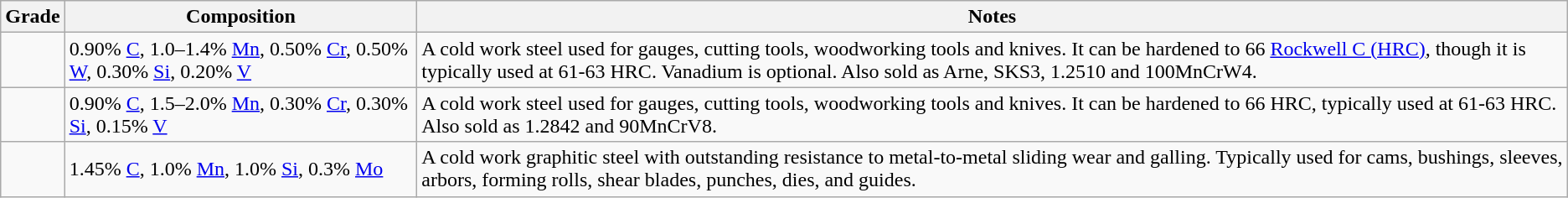<table class="wikitable">
<tr>
<th>Grade</th>
<th>Composition</th>
<th>Notes</th>
</tr>
<tr>
<td></td>
<td>0.90% <a href='#'>C</a>, 1.0–1.4% <a href='#'>Mn</a>, 0.50% <a href='#'>Cr</a>, 0.50% <a href='#'>W</a>, 0.30% <a href='#'>Si</a>, 0.20% <a href='#'>V</a></td>
<td>A cold work steel used for gauges, cutting tools, woodworking tools and knives. It can be hardened to 66 <a href='#'>Rockwell C (HRC)</a>, though it is typically used at 61-63 HRC. Vanadium is optional.  Also sold as Arne, SKS3, 1.2510 and 100MnCrW4.</td>
</tr>
<tr>
<td></td>
<td>0.90% <a href='#'>C</a>, 1.5–2.0% <a href='#'>Mn</a>, 0.30% <a href='#'>Cr</a>, 0.30% <a href='#'>Si</a>, 0.15% <a href='#'>V</a></td>
<td>A cold work steel used for gauges, cutting tools, woodworking tools and knives. It can be hardened to 66 HRC, typically used at 61-63 HRC.  Also sold as 1.2842 and 90MnCrV8.</td>
</tr>
<tr>
<td></td>
<td>1.45% <a href='#'>C</a>, 1.0% <a href='#'>Mn</a>, 1.0% <a href='#'>Si</a>, 0.3% <a href='#'>Mo</a></td>
<td>A cold work graphitic steel with outstanding resistance to metal-to-metal sliding wear and galling. Typically used for cams, bushings, sleeves, arbors, forming rolls, shear blades, punches, dies, and guides.</td>
</tr>
</table>
